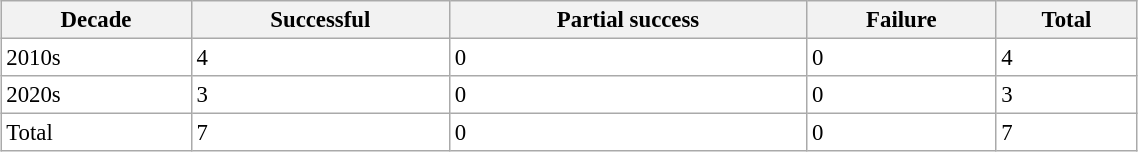<table class="wikitable" style="margin: 1em auto 1em auto;background:#fff; font-size:95%;width:60%">
<tr>
<th>Decade</th>
<th>Successful</th>
<th>Partial success</th>
<th>Failure</th>
<th>Total</th>
</tr>
<tr>
<td>2010s</td>
<td>4</td>
<td>0</td>
<td>0</td>
<td>4</td>
</tr>
<tr>
<td>2020s</td>
<td>3</td>
<td>0</td>
<td>0</td>
<td>3</td>
</tr>
<tr>
<td>Total</td>
<td>7</td>
<td>0</td>
<td>0</td>
<td>7</td>
</tr>
</table>
